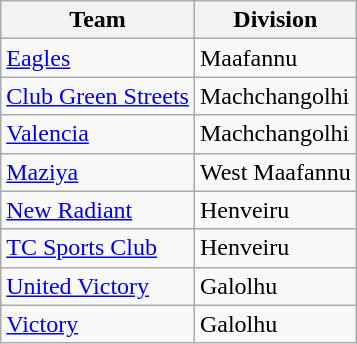<table class="wikitable sortable" style="text-align: left;">
<tr>
<th>Team</th>
<th>Division</th>
</tr>
<tr>
<td><a href='#'>Eagles</a></td>
<td>Maafannu</td>
</tr>
<tr>
<td><a href='#'>Club Green Streets</a></td>
<td>Machchangolhi</td>
</tr>
<tr>
<td><a href='#'>Valencia</a></td>
<td>Machchangolhi</td>
</tr>
<tr>
<td><a href='#'>Maziya</a></td>
<td>West Maafannu</td>
</tr>
<tr>
<td><a href='#'>New Radiant</a></td>
<td>Henveiru</td>
</tr>
<tr>
<td><a href='#'>TC Sports Club</a></td>
<td>Henveiru</td>
</tr>
<tr>
<td><a href='#'>United Victory</a></td>
<td>Galolhu</td>
</tr>
<tr>
<td><a href='#'>Victory</a></td>
<td>Galolhu</td>
</tr>
</table>
